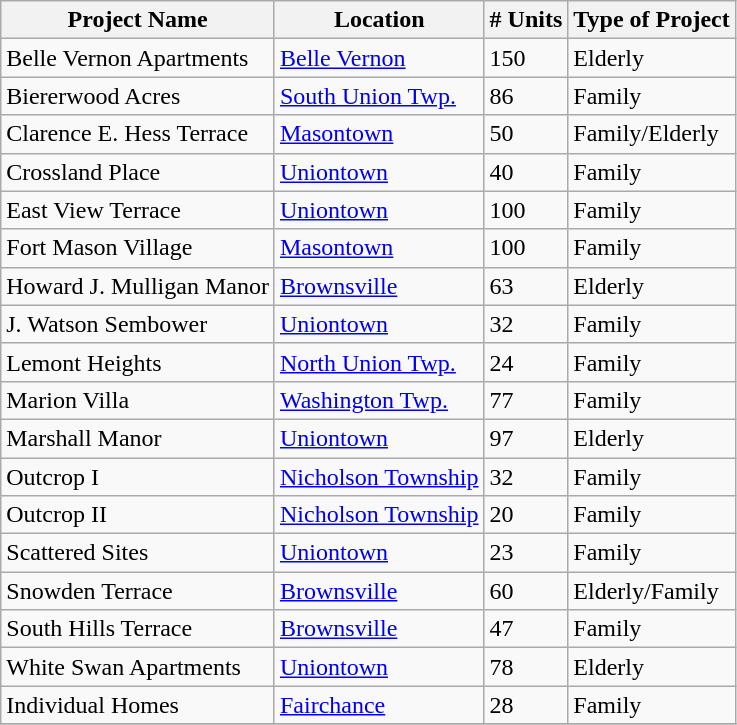<table class="wikitable">
<tr>
<th>Project Name</th>
<th>Location</th>
<th># Units</th>
<th>Type of Project</th>
</tr>
<tr>
<td>Belle Vernon Apartments</td>
<td><a href='#'>Belle Vernon</a></td>
<td>150</td>
<td>Elderly</td>
</tr>
<tr>
<td>Biererwood Acres</td>
<td><a href='#'>South Union Twp.</a></td>
<td>86</td>
<td>Family</td>
</tr>
<tr>
<td>Clarence E. Hess Terrace</td>
<td><a href='#'>Masontown</a></td>
<td>50</td>
<td>Family/Elderly</td>
</tr>
<tr>
<td>Crossland Place</td>
<td><a href='#'>Uniontown</a></td>
<td>40</td>
<td>Family</td>
</tr>
<tr>
<td>East View Terrace</td>
<td><a href='#'>Uniontown</a></td>
<td>100</td>
<td>Family</td>
</tr>
<tr>
<td>Fort Mason Village</td>
<td><a href='#'>Masontown</a></td>
<td>100</td>
<td>Family</td>
</tr>
<tr>
<td>Howard J. Mulligan Manor</td>
<td><a href='#'>Brownsville</a></td>
<td>63</td>
<td>Elderly</td>
</tr>
<tr>
<td>J. Watson Sembower</td>
<td><a href='#'>Uniontown</a></td>
<td>32</td>
<td>Family</td>
</tr>
<tr>
<td>Lemont Heights</td>
<td><a href='#'>North Union Twp.</a></td>
<td>24</td>
<td>Family</td>
</tr>
<tr>
<td>Marion Villa</td>
<td><a href='#'>Washington Twp.</a></td>
<td>77</td>
<td>Family</td>
</tr>
<tr>
<td>Marshall Manor</td>
<td><a href='#'>Uniontown</a></td>
<td>97</td>
<td>Elderly</td>
</tr>
<tr>
<td>Outcrop I</td>
<td><a href='#'>Nicholson Township</a></td>
<td>32</td>
<td>Family</td>
</tr>
<tr>
<td>Outcrop II</td>
<td><a href='#'>Nicholson Township</a></td>
<td>20</td>
<td>Family</td>
</tr>
<tr>
<td>Scattered Sites</td>
<td><a href='#'>Uniontown</a></td>
<td>23</td>
<td>Family</td>
</tr>
<tr>
<td>Snowden Terrace</td>
<td><a href='#'>Brownsville</a></td>
<td>60</td>
<td>Elderly/Family</td>
</tr>
<tr>
<td>South Hills Terrace</td>
<td><a href='#'>Brownsville</a></td>
<td>47</td>
<td>Family</td>
</tr>
<tr>
<td>White Swan Apartments</td>
<td><a href='#'>Uniontown</a></td>
<td>78</td>
<td>Elderly</td>
</tr>
<tr>
<td>Individual Homes</td>
<td><a href='#'>Fairchance</a></td>
<td>28</td>
<td>Family</td>
</tr>
<tr>
</tr>
</table>
